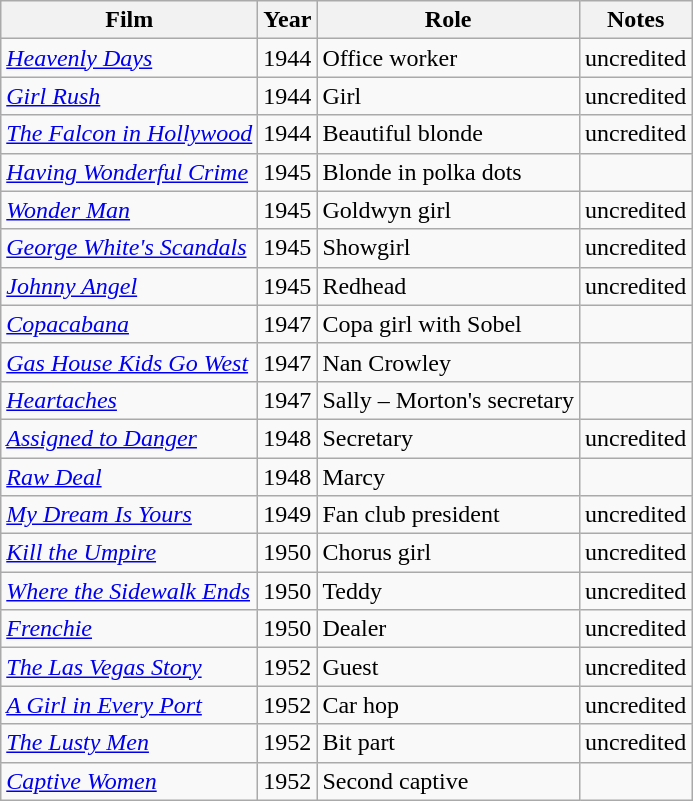<table class="wikitable sortable">
<tr>
<th>Film</th>
<th>Year</th>
<th>Role</th>
<th class="unsortable">Notes</th>
</tr>
<tr>
<td><em><a href='#'>Heavenly Days</a></em></td>
<td>1944</td>
<td>Office worker</td>
<td>uncredited</td>
</tr>
<tr>
<td><em><a href='#'>Girl Rush</a></em></td>
<td>1944</td>
<td>Girl</td>
<td>uncredited</td>
</tr>
<tr>
<td><em><a href='#'>The Falcon in Hollywood</a></em></td>
<td>1944</td>
<td>Beautiful blonde</td>
<td>uncredited</td>
</tr>
<tr>
<td><em><a href='#'>Having Wonderful Crime</a></em></td>
<td>1945</td>
<td>Blonde in polka dots</td>
<td></td>
</tr>
<tr>
<td><em><a href='#'>Wonder Man</a></em></td>
<td>1945</td>
<td>Goldwyn girl</td>
<td>uncredited</td>
</tr>
<tr>
<td><em><a href='#'>George White's Scandals</a></em></td>
<td>1945</td>
<td>Showgirl</td>
<td>uncredited</td>
</tr>
<tr>
<td><em><a href='#'>Johnny Angel</a></em></td>
<td>1945</td>
<td>Redhead</td>
<td>uncredited</td>
</tr>
<tr>
<td><em><a href='#'>Copacabana</a></em></td>
<td>1947</td>
<td>Copa girl with Sobel</td>
<td></td>
</tr>
<tr>
<td><em><a href='#'>Gas House Kids Go West</a></em></td>
<td>1947</td>
<td>Nan Crowley</td>
<td></td>
</tr>
<tr>
<td><em><a href='#'>Heartaches</a></em></td>
<td>1947</td>
<td>Sally – Morton's secretary</td>
<td></td>
</tr>
<tr>
<td><em><a href='#'>Assigned to Danger</a></em></td>
<td>1948</td>
<td>Secretary</td>
<td>uncredited</td>
</tr>
<tr>
<td><em><a href='#'>Raw Deal</a></em></td>
<td>1948</td>
<td>Marcy</td>
<td></td>
</tr>
<tr>
<td><em><a href='#'>My Dream Is Yours</a></em></td>
<td>1949</td>
<td>Fan club president</td>
<td>uncredited</td>
</tr>
<tr>
<td><em><a href='#'>Kill the Umpire</a></em></td>
<td>1950</td>
<td>Chorus girl</td>
<td>uncredited</td>
</tr>
<tr>
<td><em><a href='#'>Where the Sidewalk Ends</a></em></td>
<td>1950</td>
<td>Teddy</td>
<td>uncredited</td>
</tr>
<tr>
<td><em><a href='#'>Frenchie</a></em></td>
<td>1950</td>
<td>Dealer</td>
<td>uncredited</td>
</tr>
<tr>
<td><em><a href='#'>The Las Vegas Story</a></em></td>
<td>1952</td>
<td>Guest</td>
<td>uncredited</td>
</tr>
<tr>
<td><em><a href='#'>A Girl in Every Port</a></em></td>
<td>1952</td>
<td>Car hop</td>
<td>uncredited</td>
</tr>
<tr>
<td><em><a href='#'>The Lusty Men</a></em></td>
<td>1952</td>
<td>Bit part</td>
<td>uncredited</td>
</tr>
<tr>
<td><em><a href='#'>Captive Women</a></em></td>
<td>1952</td>
<td>Second captive</td>
<td></td>
</tr>
</table>
